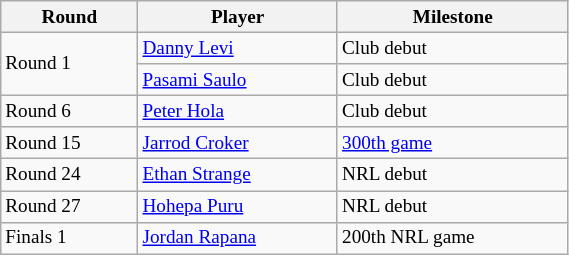<table class="wikitable" style="font-size:80%; width:30%;">
<tr>
<th>Round</th>
<th>Player</th>
<th>Milestone</th>
</tr>
<tr>
<td rowspan="2">Round 1</td>
<td><a href='#'>Danny Levi</a></td>
<td>Club debut</td>
</tr>
<tr>
<td><a href='#'>Pasami Saulo</a></td>
<td>Club debut</td>
</tr>
<tr>
<td>Round 6</td>
<td><a href='#'>Peter Hola</a></td>
<td>Club debut</td>
</tr>
<tr>
<td>Round 15</td>
<td><a href='#'>Jarrod Croker</a></td>
<td><a href='#'>300th game</a></td>
</tr>
<tr>
<td>Round 24</td>
<td><a href='#'>Ethan Strange</a></td>
<td>NRL debut</td>
</tr>
<tr>
<td>Round 27</td>
<td><a href='#'>Hohepa Puru</a></td>
<td>NRL debut</td>
</tr>
<tr>
<td>Finals 1</td>
<td><a href='#'>Jordan Rapana</a></td>
<td>200th NRL game</td>
</tr>
</table>
